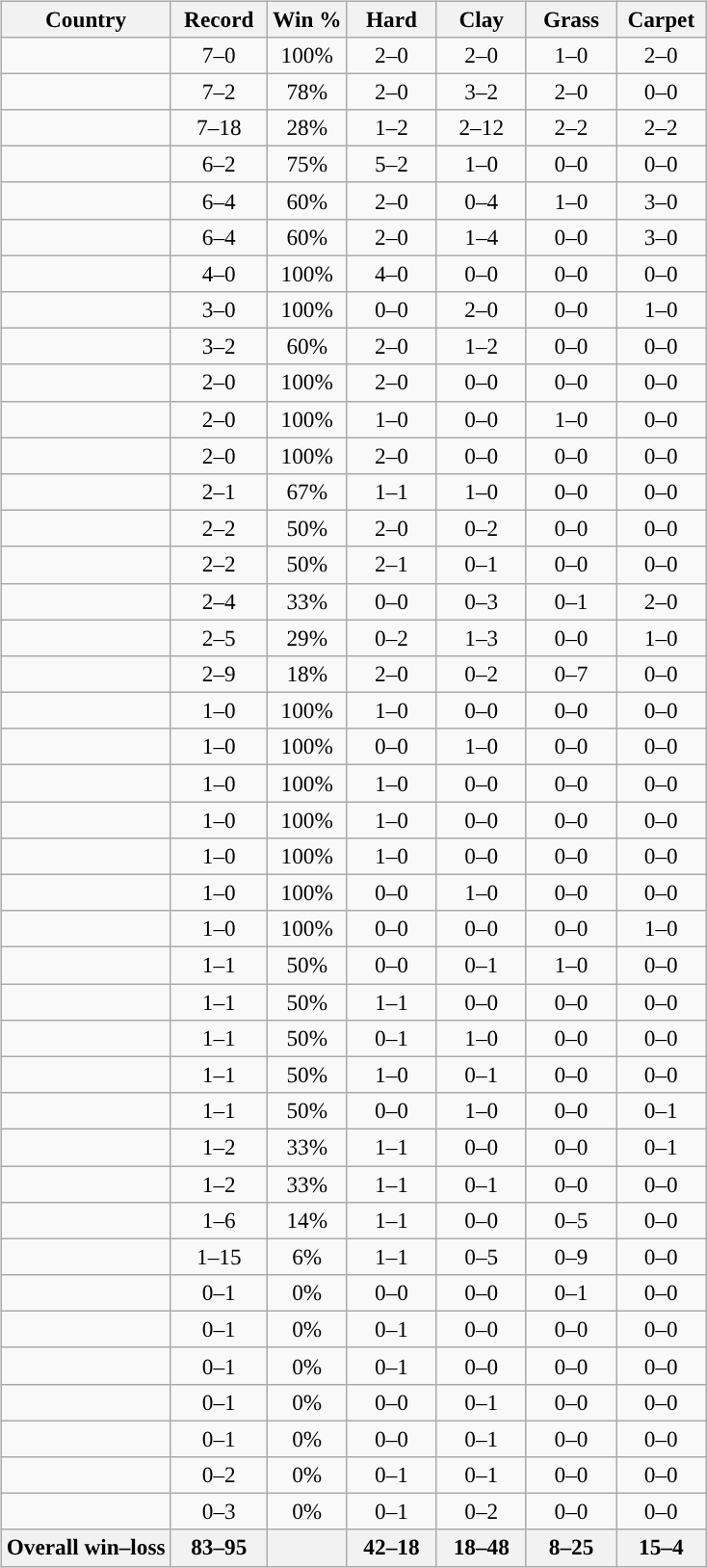<table>
<tr>
<td valign="top"><br><table class="wikitable sortable" style="font-size:97%; text-align:center;">
<tr>
<th>Country</th>
<th style="width:60px;">Record</th>
<th>Win %</th>
<th style="width:55px;">Hard</th>
<th style="width:55px;!">Clay</th>
<th style="width:55px;">Grass</th>
<th style="width:55px;">Carpet</th>
</tr>
<tr>
<td style="text-align:left;"></td>
<td>7–0</td>
<td>100%</td>
<td>2–0</td>
<td>2–0</td>
<td>1–0</td>
<td>2–0</td>
</tr>
<tr>
<td style="text-align:left;"></td>
<td>7–2</td>
<td>78%</td>
<td>2–0</td>
<td>3–2</td>
<td>2–0</td>
<td>0–0</td>
</tr>
<tr>
<td style="text-align:left;"></td>
<td>7–18</td>
<td>28%</td>
<td>1–2</td>
<td>2–12</td>
<td>2–2</td>
<td>2–2</td>
</tr>
<tr>
<td style="text-align:left;"></td>
<td>6–2</td>
<td>75%</td>
<td>5–2</td>
<td>1–0</td>
<td>0–0</td>
<td>0–0</td>
</tr>
<tr>
<td style="text-align:left;"></td>
<td>6–4</td>
<td>60%</td>
<td>2–0</td>
<td>0–4</td>
<td>1–0</td>
<td>3–0</td>
</tr>
<tr>
<td style="text-align:left;"></td>
<td>6–4</td>
<td>60%</td>
<td>2–0</td>
<td>1–4</td>
<td>0–0</td>
<td>3–0</td>
</tr>
<tr>
<td style="text-align:left;"><strong><em></em></strong></td>
<td>4–0</td>
<td>100%</td>
<td>4–0</td>
<td>0–0</td>
<td>0–0</td>
<td>0–0</td>
</tr>
<tr>
<td style="text-align:left;"></td>
<td>3–0</td>
<td>100%</td>
<td>0–0</td>
<td>2–0</td>
<td>0–0</td>
<td>1–0</td>
</tr>
<tr>
<td style="text-align:left;"></td>
<td>3–2</td>
<td>60%</td>
<td>2–0</td>
<td>1–2</td>
<td>0–0</td>
<td>0–0</td>
</tr>
<tr>
<td style="text-align:left;"></td>
<td>2–0</td>
<td>100%</td>
<td>2–0</td>
<td>0–0</td>
<td>0–0</td>
<td>0–0</td>
</tr>
<tr>
<td style="text-align:left;"><strong></strong></td>
<td>2–0</td>
<td>100%</td>
<td>1–0</td>
<td>0–0</td>
<td>1–0</td>
<td>0–0</td>
</tr>
<tr>
<td style="text-align:left;"></td>
<td>2–0</td>
<td>100%</td>
<td>2–0</td>
<td>0–0</td>
<td>0–0</td>
<td>0–0</td>
</tr>
<tr>
<td style="text-align:left;"></td>
<td>2–1</td>
<td>67%</td>
<td>1–1</td>
<td>1–0</td>
<td>0–0</td>
<td>0–0</td>
</tr>
<tr>
<td style="text-align:left;"><strong><em></em></strong></td>
<td>2–2</td>
<td>50%</td>
<td>2–0</td>
<td>0–2</td>
<td>0–0</td>
<td>0–0</td>
</tr>
<tr>
<td style="text-align:left;"><strong><em></em></strong></td>
<td>2–2</td>
<td>50%</td>
<td>2–1</td>
<td>0–1</td>
<td>0–0</td>
<td>0–0</td>
</tr>
<tr>
<td style="text-align:left;"></td>
<td>2–4</td>
<td>33%</td>
<td>0–0</td>
<td>0–3</td>
<td>0–1</td>
<td>2–0</td>
</tr>
<tr>
<td style="text-align:left;"></td>
<td>2–5</td>
<td>29%</td>
<td>0–2</td>
<td>1–3</td>
<td>0–0</td>
<td>1–0</td>
</tr>
<tr>
<td style="text-align:left;"><strong><em></em></strong></td>
<td>2–9</td>
<td>18%</td>
<td>2–0</td>
<td>0–2</td>
<td>0–7</td>
<td>0–0</td>
</tr>
<tr>
<td style="text-align:left;"></td>
<td>1–0</td>
<td>100%</td>
<td>1–0</td>
<td>0–0</td>
<td>0–0</td>
<td>0–0</td>
</tr>
<tr>
<td style="text-align:left;"></td>
<td>1–0</td>
<td>100%</td>
<td>0–0</td>
<td>1–0</td>
<td>0–0</td>
<td>0–0</td>
</tr>
<tr>
<td style="text-align:left;"></td>
<td>1–0</td>
<td>100%</td>
<td>1–0</td>
<td>0–0</td>
<td>0–0</td>
<td>0–0</td>
</tr>
<tr>
<td style="text-align:left;"></td>
<td>1–0</td>
<td>100%</td>
<td>1–0</td>
<td>0–0</td>
<td>0–0</td>
<td>0–0</td>
</tr>
<tr>
<td style="text-align:left;"></td>
<td>1–0</td>
<td>100%</td>
<td>1–0</td>
<td>0–0</td>
<td>0–0</td>
<td>0–0</td>
</tr>
<tr>
<td style="text-align:left;"></td>
<td>1–0</td>
<td>100%</td>
<td>0–0</td>
<td>1–0</td>
<td>0–0</td>
<td>0–0</td>
</tr>
<tr>
<td style="text-align:left;"></td>
<td>1–0</td>
<td>100%</td>
<td>0–0</td>
<td>0–0</td>
<td>0–0</td>
<td>1–0</td>
</tr>
<tr>
<td style="text-align:left;"></td>
<td>1–1</td>
<td>50%</td>
<td>0–0</td>
<td>0–1</td>
<td>1–0</td>
<td>0–0</td>
</tr>
<tr>
<td style="text-align:left;"><strong><em></em></strong></td>
<td>1–1</td>
<td>50%</td>
<td>1–1</td>
<td>0–0</td>
<td>0–0</td>
<td>0–0</td>
</tr>
<tr>
<td style="text-align:left;"></td>
<td>1–1</td>
<td>50%</td>
<td>0–1</td>
<td>1–0</td>
<td>0–0</td>
<td>0–0</td>
</tr>
<tr>
<td style="text-align:left;"><strong><em></em></strong></td>
<td>1–1</td>
<td>50%</td>
<td>1–0</td>
<td>0–1</td>
<td>0–0</td>
<td>0–0</td>
</tr>
<tr>
<td style="text-align:left;"></td>
<td>1–1</td>
<td>50%</td>
<td>0–0</td>
<td>1–0</td>
<td>0–0</td>
<td>0–1</td>
</tr>
<tr>
<td style="text-align:left;"><strong></strong></td>
<td>1–2</td>
<td>33%</td>
<td>1–1</td>
<td>0–0</td>
<td>0–0</td>
<td>0–1</td>
</tr>
<tr>
<td style="text-align:left;"><strong><em></em></strong></td>
<td>1–2</td>
<td>33%</td>
<td>1–1</td>
<td>0–1</td>
<td>0–0</td>
<td>0–0</td>
</tr>
<tr>
<td style="text-align:left;"></td>
<td>1–6</td>
<td>14%</td>
<td>1–1</td>
<td>0–0</td>
<td>0–5</td>
<td>0–0</td>
</tr>
<tr>
<td style="text-align:left;"><strong><em></em></strong></td>
<td>1–15</td>
<td>6%</td>
<td>1–1</td>
<td>0–5</td>
<td>0–9</td>
<td>0–0</td>
</tr>
<tr>
<td style="text-align:left;"></td>
<td>0–1</td>
<td>0%</td>
<td>0–0</td>
<td>0–0</td>
<td>0–1</td>
<td>0–0</td>
</tr>
<tr>
<td style="text-align:left;"></td>
<td>0–1</td>
<td>0%</td>
<td>0–1</td>
<td>0–0</td>
<td>0–0</td>
<td>0–0</td>
</tr>
<tr>
<td style="text-align:left;"></td>
<td>0–1</td>
<td>0%</td>
<td>0–1</td>
<td>0–0</td>
<td>0–0</td>
<td>0–0</td>
</tr>
<tr>
<td style="text-align:left;"><strong><em></em></strong></td>
<td>0–1</td>
<td>0%</td>
<td>0–0</td>
<td>0–1</td>
<td>0–0</td>
<td>0–0</td>
</tr>
<tr>
<td style="text-align:left;"></td>
<td>0–1</td>
<td>0%</td>
<td>0–0</td>
<td>0–1</td>
<td>0–0</td>
<td>0–0</td>
</tr>
<tr>
<td style="text-align:left;"><strong><em></em></strong></td>
<td>0–2</td>
<td>0%</td>
<td>0–1</td>
<td>0–1</td>
<td>0–0</td>
<td>0–0</td>
</tr>
<tr>
<td style="text-align:left;"><strong><em></em></strong></td>
<td>0–3</td>
<td>0%</td>
<td>0–1</td>
<td>0–2</td>
<td>0–0</td>
<td>0–0</td>
</tr>
<tr>
<th style="text-align:left;">Overall win–loss</th>
<th>83–95</th>
<th></th>
<th>42–18</th>
<th>18–48</th>
<th>8–25</th>
<th>15–4</th>
</tr>
</table>
</td>
</tr>
</table>
